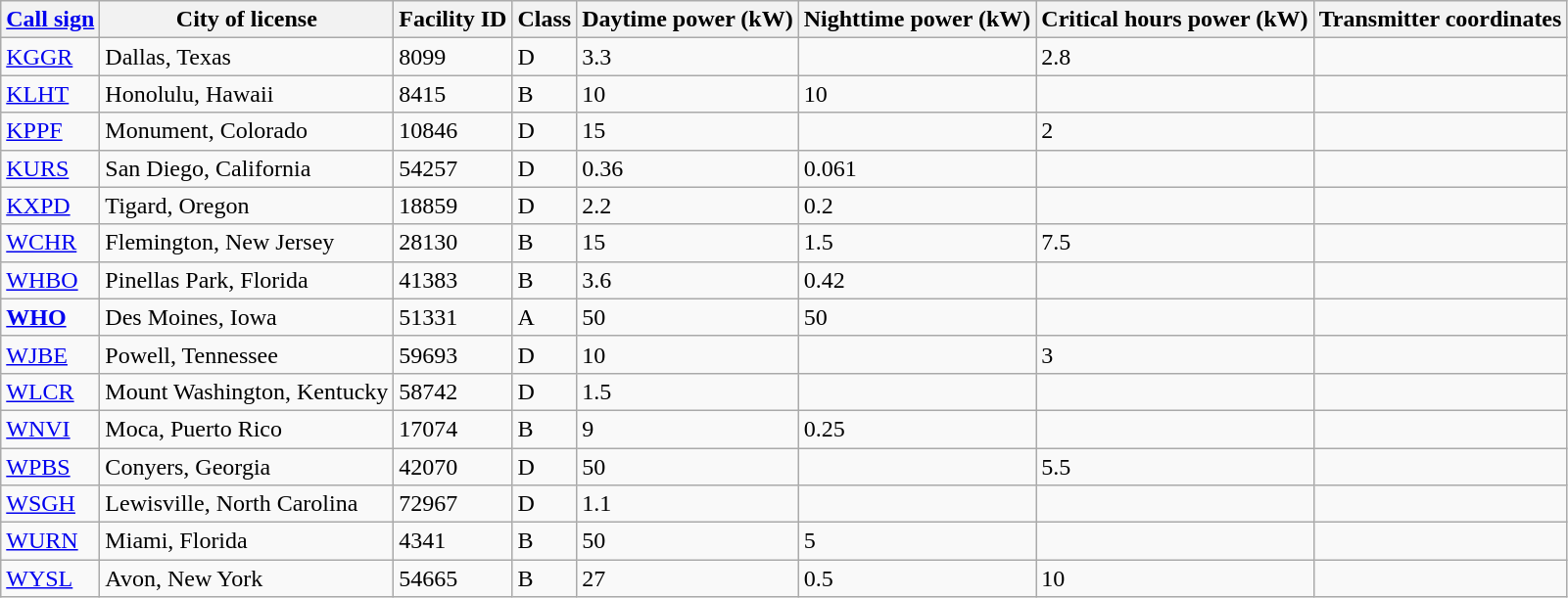<table class="wikitable sortable">
<tr>
<th><a href='#'>Call sign</a></th>
<th>City of license</th>
<th>Facility ID</th>
<th>Class</th>
<th>Daytime power (kW)</th>
<th>Nighttime power (kW)</th>
<th>Critical hours power (kW)</th>
<th>Transmitter coordinates</th>
</tr>
<tr>
<td><a href='#'>KGGR</a></td>
<td>Dallas, Texas</td>
<td>8099</td>
<td>D</td>
<td>3.3</td>
<td></td>
<td>2.8</td>
<td></td>
</tr>
<tr>
<td><a href='#'>KLHT</a></td>
<td>Honolulu, Hawaii</td>
<td>8415</td>
<td>B</td>
<td>10</td>
<td>10</td>
<td></td>
<td></td>
</tr>
<tr>
<td><a href='#'>KPPF</a></td>
<td>Monument, Colorado</td>
<td>10846</td>
<td>D</td>
<td>15</td>
<td></td>
<td>2</td>
<td></td>
</tr>
<tr>
<td><a href='#'>KURS</a></td>
<td>San Diego, California</td>
<td>54257</td>
<td>D</td>
<td>0.36</td>
<td>0.061</td>
<td></td>
<td></td>
</tr>
<tr>
<td><a href='#'>KXPD</a></td>
<td>Tigard, Oregon</td>
<td>18859</td>
<td>D</td>
<td>2.2</td>
<td>0.2</td>
<td></td>
<td></td>
</tr>
<tr>
<td><a href='#'>WCHR</a></td>
<td>Flemington, New Jersey</td>
<td>28130</td>
<td>B</td>
<td>15</td>
<td>1.5</td>
<td>7.5</td>
<td></td>
</tr>
<tr>
<td><a href='#'>WHBO</a></td>
<td>Pinellas Park, Florida</td>
<td>41383</td>
<td>B</td>
<td>3.6</td>
<td>0.42</td>
<td></td>
<td></td>
</tr>
<tr>
<td><strong><a href='#'>WHO</a></strong></td>
<td>Des Moines, Iowa</td>
<td>51331</td>
<td>A</td>
<td>50</td>
<td>50</td>
<td></td>
<td></td>
</tr>
<tr>
<td><a href='#'>WJBE</a></td>
<td>Powell, Tennessee</td>
<td>59693</td>
<td>D</td>
<td>10</td>
<td></td>
<td>3</td>
<td></td>
</tr>
<tr>
<td><a href='#'>WLCR</a></td>
<td>Mount Washington, Kentucky</td>
<td>58742</td>
<td>D</td>
<td>1.5</td>
<td></td>
<td></td>
<td></td>
</tr>
<tr>
<td><a href='#'>WNVI</a></td>
<td>Moca, Puerto Rico</td>
<td>17074</td>
<td>B</td>
<td>9</td>
<td>0.25</td>
<td></td>
<td></td>
</tr>
<tr>
<td><a href='#'>WPBS</a></td>
<td>Conyers, Georgia</td>
<td>42070</td>
<td>D</td>
<td>50</td>
<td></td>
<td>5.5</td>
<td></td>
</tr>
<tr>
<td><a href='#'>WSGH</a></td>
<td>Lewisville, North Carolina</td>
<td>72967</td>
<td>D</td>
<td>1.1</td>
<td></td>
<td></td>
<td></td>
</tr>
<tr>
<td><a href='#'>WURN</a></td>
<td>Miami, Florida</td>
<td>4341</td>
<td>B</td>
<td>50</td>
<td>5</td>
<td></td>
<td></td>
</tr>
<tr>
<td><a href='#'>WYSL</a></td>
<td>Avon, New York</td>
<td>54665</td>
<td>B</td>
<td>27</td>
<td>0.5</td>
<td>10</td>
<td></td>
</tr>
</table>
